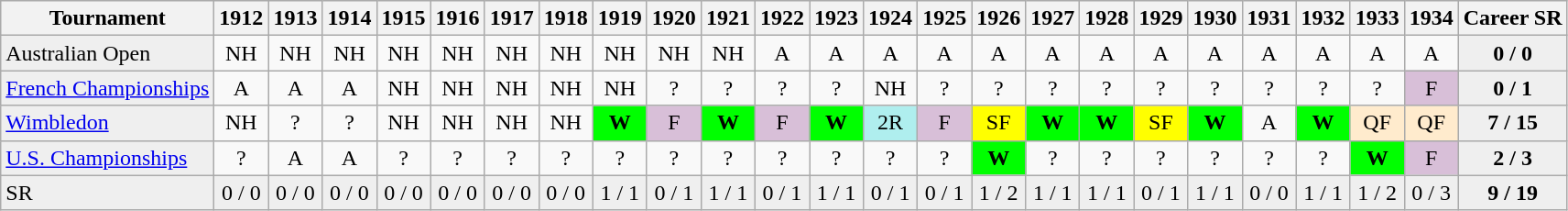<table class="wikitable nowrap">
<tr bgcolor="#efefef">
<th>Tournament</th>
<th>1912</th>
<th>1913</th>
<th>1914</th>
<th>1915</th>
<th>1916</th>
<th>1917</th>
<th>1918</th>
<th>1919</th>
<th>1920</th>
<th>1921</th>
<th>1922</th>
<th>1923</th>
<th>1924</th>
<th>1925</th>
<th>1926</th>
<th>1927</th>
<th>1928</th>
<th>1929</th>
<th>1930</th>
<th>1931</th>
<th>1932</th>
<th>1933</th>
<th>1934</th>
<th>Career SR</th>
</tr>
<tr>
<td style="background:#EFEFEF;">Australian Open</td>
<td align="center">NH</td>
<td align="center">NH</td>
<td align="center">NH</td>
<td align="center">NH</td>
<td align="center">NH</td>
<td align="center">NH</td>
<td align="center">NH</td>
<td align="center">NH</td>
<td align="center">NH</td>
<td align="center">NH</td>
<td align="center">A</td>
<td align="center">A</td>
<td align="center">A</td>
<td align="center">A</td>
<td align="center">A</td>
<td align="center">A</td>
<td align="center">A</td>
<td align="center">A</td>
<td align="center">A</td>
<td align="center">A</td>
<td align="center">A</td>
<td align="center">A</td>
<td align="center">A</td>
<td align="center" style="background:#EFEFEF;"><strong>0 / 0</strong></td>
</tr>
<tr>
<td style="background:#EFEFEF;"><a href='#'>French Championships</a></td>
<td align="center">A</td>
<td align="center">A</td>
<td align="center">A</td>
<td align="center">NH</td>
<td align="center">NH</td>
<td align="center">NH</td>
<td align="center">NH</td>
<td align="center">NH</td>
<td align="center">?</td>
<td align="center">?</td>
<td align="center">?</td>
<td align="center">?</td>
<td align="center">NH</td>
<td align="center">?</td>
<td align="center">?</td>
<td align="center">?</td>
<td align="center">?</td>
<td align="center">?</td>
<td align="center">?</td>
<td align="center">?</td>
<td align="center">?</td>
<td align="center">?</td>
<td align="center" style="background:#D8BFD8;">F</td>
<td align="center" style="background:#EFEFEF;"><strong>0 / 1</strong></td>
</tr>
<tr>
<td style="background:#EFEFEF;"><a href='#'>Wimbledon</a></td>
<td align="center">NH</td>
<td align="center">?</td>
<td align="center">?</td>
<td align="center">NH</td>
<td align="center">NH</td>
<td align="center">NH</td>
<td align="center">NH</td>
<td align="center" style="background:#00ff00;"><strong>W</strong></td>
<td align="center" style="background:#D8BFD8;">F</td>
<td align="center" style="background:#00ff00;"><strong>W</strong></td>
<td align="center" style="background:#D8BFD8;">F</td>
<td align="center" style="background:#00ff00;"><strong>W</strong></td>
<td align="center" style="background:#afeeee;">2R</td>
<td align="center" style="background:#D8BFD8;">F</td>
<td align="center" style="background:yellow;">SF</td>
<td align="center" style="background:#00ff00;"><strong>W</strong></td>
<td align="center" style="background:#00ff00;"><strong>W</strong></td>
<td align="center" style="background:yellow;">SF</td>
<td align="center" style="background:#00ff00;"><strong>W</strong></td>
<td align="center">A</td>
<td align="center" style="background:#00ff00;"><strong>W</strong></td>
<td align="center" style="background:#ffebcd;">QF</td>
<td align="center" style="background:#ffebcd;">QF</td>
<td align="center" style="background:#EFEFEF;"><strong>7 / 15</strong></td>
</tr>
<tr>
<td style="background:#EFEFEF;"><a href='#'>U.S. Championships</a></td>
<td align="center">?</td>
<td align="center">A</td>
<td align="center">A</td>
<td align="center">?</td>
<td align="center">?</td>
<td align="center">?</td>
<td align="center">?</td>
<td align="center">?</td>
<td align="center">?</td>
<td align="center">?</td>
<td align="center">?</td>
<td align="center">?</td>
<td align="center">?</td>
<td align="center">?</td>
<td align="center" style="background:#00ff00;"><strong>W</strong></td>
<td align="center">?</td>
<td align="center">?</td>
<td align="center">?</td>
<td align="center">?</td>
<td align="center">?</td>
<td align="center">?</td>
<td align="center" style="background:#00ff00;"><strong>W</strong></td>
<td align="center" style="background:#D8BFD8;">F</td>
<td align="center" style="background:#EFEFEF;"><strong>2 / 3</strong></td>
</tr>
<tr>
<td style="background:#EFEFEF;">SR</td>
<td align="center" style="background:#EFEFEF;">0 / 0</td>
<td align="center" style="background:#EFEFEF;">0 / 0</td>
<td align="center" style="background:#EFEFEF;">0 / 0</td>
<td align="center" style="background:#EFEFEF;">0 / 0</td>
<td align="center" style="background:#EFEFEF;">0 / 0</td>
<td align="center" style="background:#EFEFEF;">0 / 0</td>
<td align="center" style="background:#EFEFEF;">0 / 0</td>
<td align="center" style="background:#EFEFEF;">1 / 1</td>
<td align="center" style="background:#EFEFEF;">0 / 1</td>
<td align="center" style="background:#EFEFEF;">1 / 1</td>
<td align="center" style="background:#EFEFEF;">0 / 1</td>
<td align="center" style="background:#EFEFEF;">1 / 1</td>
<td align="center" style="background:#EFEFEF;">0 / 1</td>
<td align="center" style="background:#EFEFEF;">0 / 1</td>
<td align="center" style="background:#EFEFEF;">1 / 2</td>
<td align="center" style="background:#EFEFEF;">1 / 1</td>
<td align="center" style="background:#EFEFEF;">1 / 1</td>
<td align="center" style="background:#EFEFEF;">0 / 1</td>
<td align="center" style="background:#EFEFEF;">1 / 1</td>
<td align="center" style="background:#EFEFEF;">0 / 0</td>
<td align="center" style="background:#EFEFEF;">1 / 1</td>
<td align="center" style="background:#EFEFEF;">1 / 2</td>
<td align="center" style="background:#EFEFEF;">0 / 3</td>
<td align="center" style="background:#EFEFEF;"><strong>9 / 19</strong></td>
</tr>
</table>
